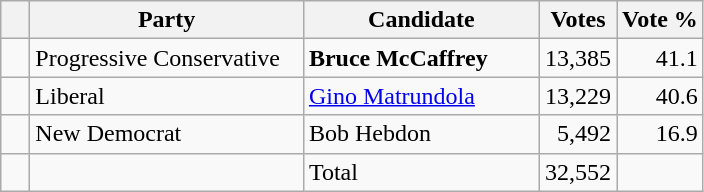<table class="wikitable">
<tr>
<th></th>
<th scope="col" width="175">Party</th>
<th scope="col" width="150">Candidate</th>
<th>Votes</th>
<th>Vote %</th>
</tr>
<tr>
<td>   </td>
<td>Progressive Conservative</td>
<td><strong>Bruce McCaffrey</strong></td>
<td align=right>13,385</td>
<td align=right>41.1</td>
</tr>
<tr |>
<td>   </td>
<td>Liberal</td>
<td><a href='#'>Gino Matrundola</a></td>
<td align=right>13,229</td>
<td align=right>40.6</td>
</tr>
<tr |>
<td>   </td>
<td>New Democrat</td>
<td>Bob Hebdon</td>
<td align=right>5,492</td>
<td align=right>16.9<br></td>
</tr>
<tr |>
<td></td>
<td></td>
<td>Total</td>
<td align=right>32,552</td>
<td></td>
</tr>
</table>
